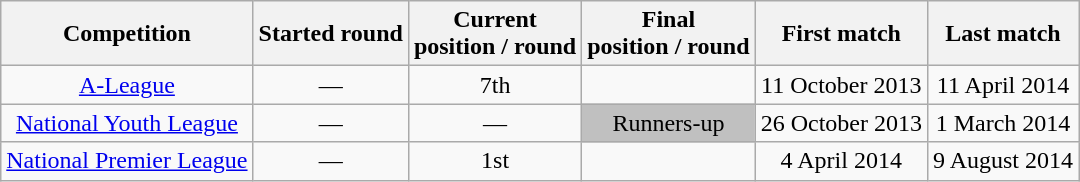<table class="wikitable">
<tr>
<th>Competition</th>
<th>Started round</th>
<th>Current <br>position / round</th>
<th>Final <br>position / round</th>
<th>First match</th>
<th>Last match</th>
</tr>
<tr style="text-align: center">
<td><a href='#'>A-League</a></td>
<td>—</td>
<td>7th</td>
<td></td>
<td>11 October 2013</td>
<td>11 April 2014</td>
</tr>
<tr style="text-align: center">
<td><a href='#'>National Youth League</a></td>
<td>—</td>
<td>—</td>
<td bgcolor=silver>Runners-up</td>
<td>26 October 2013</td>
<td>1 March 2014</td>
</tr>
<tr style="text-align: center">
<td><a href='#'>National Premier League</a></td>
<td>—</td>
<td>1st</td>
<td></td>
<td>4 April 2014</td>
<td>9 August 2014</td>
</tr>
</table>
